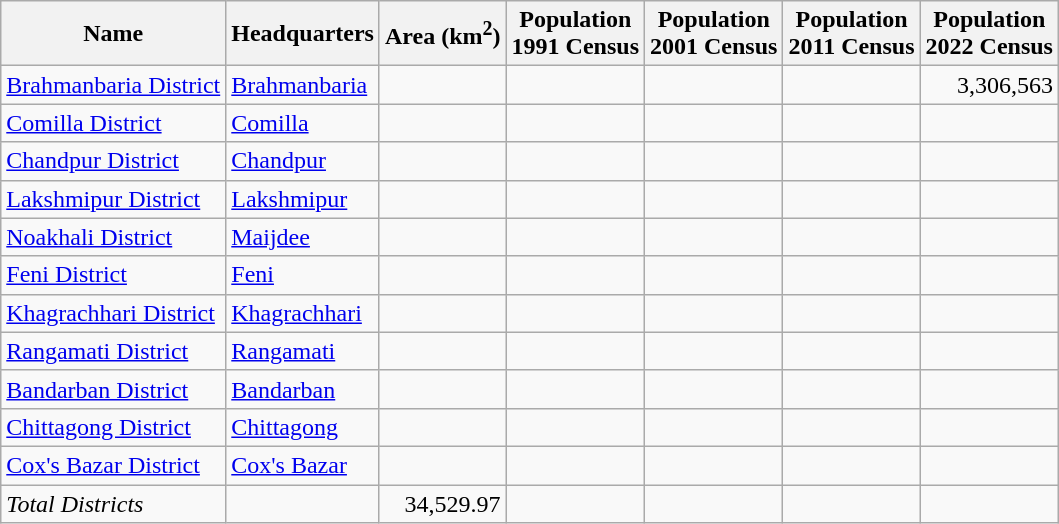<table class="wikitable sortable" style="margin-bottom: 0;">
<tr>
<th>Name</th>
<th>Headquarters</th>
<th>Area (km<sup>2</sup>)</th>
<th>Population <br> 1991 Census</th>
<th>Population <br> 2001 Census</th>
<th>Population <br> 2011 Census</th>
<th>Population <br> 2022 Census</th>
</tr>
<tr>
<td><a href='#'>Brahmanbaria District</a></td>
<td><a href='#'>Brahmanbaria</a></td>
<td align="right"></td>
<td align="right"></td>
<td align="right"></td>
<td align="right"></td>
<td align="right">3,306,563</td>
</tr>
<tr>
<td><a href='#'>Comilla District</a></td>
<td><a href='#'>Comilla</a></td>
<td align="right"></td>
<td align="right"></td>
<td align="right"></td>
<td align="right"></td>
<td align="right"></td>
</tr>
<tr>
<td><a href='#'>Chandpur District</a></td>
<td><a href='#'>Chandpur</a></td>
<td align="right"></td>
<td align="right"></td>
<td align="right"></td>
<td align="right"></td>
<td align="right"></td>
</tr>
<tr>
<td><a href='#'>Lakshmipur District</a></td>
<td><a href='#'>Lakshmipur</a></td>
<td align="right"></td>
<td align="right"></td>
<td align="right"></td>
<td align="right"></td>
<td align="right"></td>
</tr>
<tr>
<td><a href='#'>Noakhali District</a></td>
<td><a href='#'>Maijdee</a></td>
<td align="right"></td>
<td align="right"></td>
<td align="right"></td>
<td align="right"></td>
<td align="right"></td>
</tr>
<tr>
<td><a href='#'>Feni District</a></td>
<td><a href='#'>Feni</a></td>
<td align="right"></td>
<td align="right"></td>
<td align="right"></td>
<td align="right"></td>
<td align="right"></td>
</tr>
<tr>
<td><a href='#'>Khagrachhari District</a></td>
<td><a href='#'>Khagrachhari</a></td>
<td align="right"></td>
<td align="right"></td>
<td align="right"></td>
<td align="right"></td>
<td align="right"></td>
</tr>
<tr>
<td><a href='#'>Rangamati District</a></td>
<td><a href='#'>Rangamati</a></td>
<td align="right"></td>
<td align="right"></td>
<td align="right"></td>
<td align="right"></td>
<td align="right"></td>
</tr>
<tr>
<td><a href='#'>Bandarban District</a></td>
<td><a href='#'>Bandarban</a></td>
<td align="right"></td>
<td align="right"></td>
<td align="right"></td>
<td align="right"></td>
<td align="right"></td>
</tr>
<tr>
<td><a href='#'>Chittagong District</a></td>
<td><a href='#'>Chittagong</a></td>
<td align="right"></td>
<td align="right"></td>
<td align="right"></td>
<td align="right"></td>
<td align="right"></td>
</tr>
<tr>
<td><a href='#'>Cox's Bazar District</a></td>
<td><a href='#'>Cox's Bazar</a></td>
<td align="right"></td>
<td align="right"></td>
<td align="right"></td>
<td align="right"></td>
<td align="right"></td>
</tr>
<tr>
<td><em>Total Districts</em></td>
<td></td>
<td align="right">34,529.97</td>
<td align="right"></td>
<td align="right"></td>
<td align="right"></td>
<td align="right"></td>
</tr>
</table>
